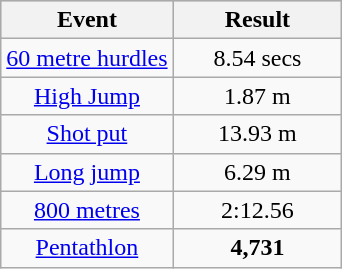<table class="wikitable">
<tr style="background: #cccccc">
<th>Event</th>
<th width=105>Result</th>
</tr>
<tr>
<td align="center"><a href='#'>60 metre hurdles</a></td>
<td align="center">8.54 secs</td>
</tr>
<tr>
<td align="center"><a href='#'>High Jump</a></td>
<td align="center">1.87 m</td>
</tr>
<tr>
<td align="center"><a href='#'>Shot put</a></td>
<td align="center">13.93 m</td>
</tr>
<tr>
<td align="center"><a href='#'>Long jump</a></td>
<td align="center">6.29 m</td>
</tr>
<tr>
<td align="center"><a href='#'>800 metres</a></td>
<td align="center">2:12.56</td>
</tr>
<tr>
<td align="center"><a href='#'>Pentathlon</a></td>
<td align="center"><strong>4,731</strong></td>
</tr>
</table>
